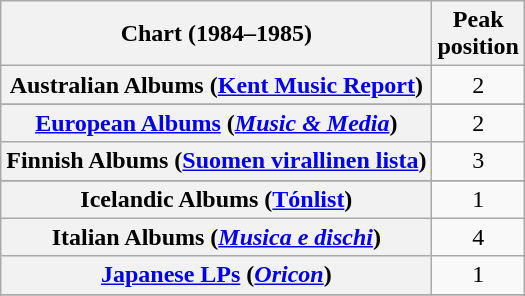<table class="wikitable sortable plainrowheaders" style="text-align:center">
<tr>
<th scope="col">Chart (1984–1985)</th>
<th scope="col">Peak<br>position</th>
</tr>
<tr>
<th scope="row">Australian Albums (<a href='#'>Kent Music Report</a>)</th>
<td>2</td>
</tr>
<tr>
</tr>
<tr>
</tr>
<tr>
</tr>
<tr>
<th scope="row"><a href='#'>European Albums</a> (<em><a href='#'>Music & Media</a></em>)</th>
<td>2</td>
</tr>
<tr>
<th scope="row">Finnish Albums (<a href='#'>Suomen virallinen lista</a>)</th>
<td>3</td>
</tr>
<tr>
</tr>
<tr>
<th scope="row">Icelandic Albums (<a href='#'>Tónlist</a>)</th>
<td>1</td>
</tr>
<tr>
<th scope="row">Italian Albums (<em><a href='#'>Musica e dischi</a></em>)</th>
<td>4</td>
</tr>
<tr>
<th scope="row"><a href='#'>Japanese LPs</a> (<em><a href='#'>Oricon</a></em>)</th>
<td>1</td>
</tr>
<tr>
</tr>
<tr>
</tr>
<tr>
</tr>
<tr>
</tr>
<tr>
</tr>
<tr>
</tr>
</table>
